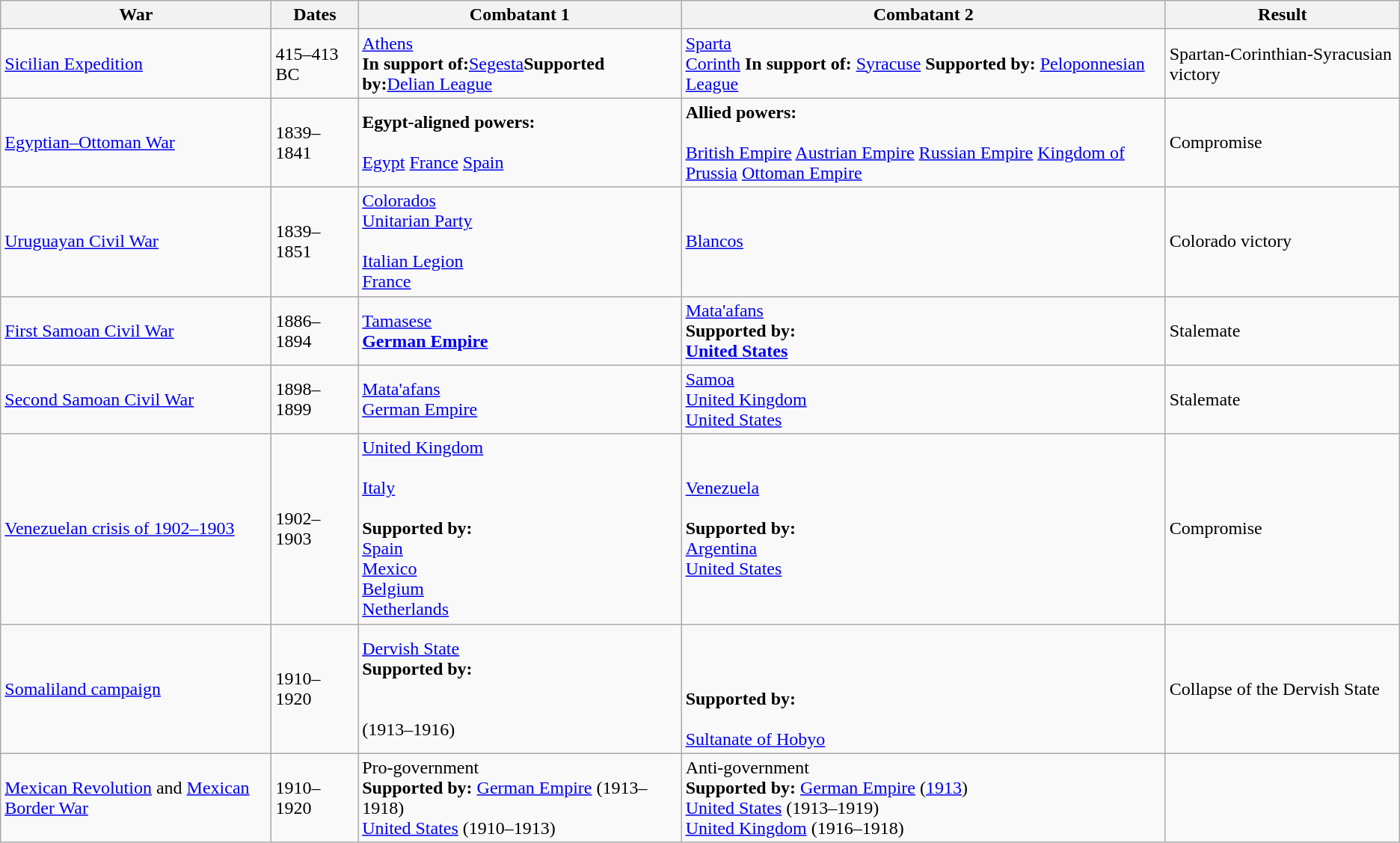<table class=wikitable border=1>
<tr>
<th>War</th>
<th>Dates</th>
<th>Combatant 1</th>
<th>Combatant 2</th>
<th>Result</th>
</tr>
<tr>
<td><a href='#'>Sicilian Expedition</a></td>
<td>415–413 BC</td>
<td><a href='#'>Athens</a><br><strong>In support of:</strong><a href='#'>Segesta</a><strong>Supported by:</strong><a href='#'>Delian League</a></td>
<td><a href='#'>Sparta</a><br><a href='#'>Corinth</a>
<strong>In support of:</strong>
<a href='#'>Syracuse</a>
<strong>Supported by:</strong>
<a href='#'>Peloponnesian League</a></td>
<td>Spartan-Corinthian-Syracusian victory</td>
</tr>
<tr>
<td><a href='#'>Egyptian–Ottoman War</a></td>
<td>1839–1841</td>
<td><strong>Egypt-aligned powers:</strong><br><br> <a href='#'>Egypt</a>
 <a href='#'>France</a> <a href='#'>Spain</a></td>
<td><strong>Allied powers:</strong><br><br> <a href='#'>British Empire</a>
 <a href='#'>Austrian Empire</a>
 <a href='#'>Russian Empire</a>
 <a href='#'>Kingdom of Prussia</a>
 <a href='#'>Ottoman Empire</a></td>
<td>Compromise</td>
</tr>
<tr>
<td><a href='#'>Uruguayan Civil War</a></td>
<td>1839–1851</td>
<td> <a href='#'>Colorados</a><br> <a href='#'>Unitarian Party</a><br><br> <a href='#'>Italian Legion</a> <br> <a href='#'>France</a><br></td>
<td> <a href='#'>Blancos</a><br></td>
<td>Colorado victory</td>
</tr>
<tr>
<td><a href='#'>First Samoan Civil War</a></td>
<td>1886–1894</td>
<td> <a href='#'>Tamasese</a><br> <strong><a href='#'>German Empire</a></strong></td>
<td> <a href='#'>Mata'afans</a><br><strong>Supported by:</strong><br> <strong><a href='#'>United States</a></strong></td>
<td>Stalemate</td>
</tr>
<tr>
<td><a href='#'>Second Samoan Civil War</a></td>
<td>1898–1899</td>
<td> <a href='#'>Mata'afans</a><br> <a href='#'>German Empire</a></td>
<td> <a href='#'>Samoa</a><br> <a href='#'>United Kingdom</a> <br> <a href='#'>United States</a></td>
<td>Stalemate</td>
</tr>
<tr>
<td><a href='#'>Venezuelan crisis of 1902–1903</a></td>
<td>1902–1903</td>
<td> <a href='#'>United Kingdom</a><br><br> <a href='#'>Italy</a><br><br><strong>Supported by:</strong><br> <a href='#'>Spain</a> <br> <a href='#'>Mexico</a> <br> <a href='#'>Belgium</a> <br> <a href='#'>Netherlands</a></td>
<td> <a href='#'>Venezuela</a><br><br><strong>Supported by:</strong><br> <a href='#'>Argentina</a><br> <a href='#'>United States</a></td>
<td>Compromise</td>
</tr>
<tr>
<td><a href='#'>Somaliland campaign</a></td>
<td>1910–1920</td>
<td> <a href='#'>Dervish State</a><br><strong>Supported by:</strong><br><br><br> (1913–1916)</td>
<td><br><br><br><strong>Supported by:</strong><br><br> <a href='#'>Sultanate of Hobyo</a></td>
<td>Collapse of the Dervish State</td>
</tr>
<tr>
<td><a href='#'>Mexican Revolution</a> and <a href='#'>Mexican Border War</a></td>
<td>1910–1920</td>
<td {{nowrap>Pro-government<br><strong>Supported by:</strong>
 <a href='#'>German Empire</a> (1913–1918)<br> <a href='#'>United States</a> (1910–1913)</td>
<td {{nowrap>Anti-government<br><strong>Supported by:</strong>
 <a href='#'>German Empire</a> (<a href='#'>1913</a>)<br> <a href='#'>United States</a> (1913–1919)<br> <a href='#'>United Kingdom</a> (1916–1918)</td>
<td></td>
</tr>
</table>
